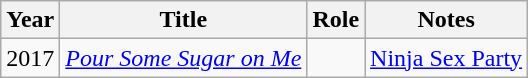<table class="wikitable">
<tr>
<th>Year</th>
<th>Title</th>
<th>Role</th>
<th>Notes</th>
</tr>
<tr>
<td>2017</td>
<td><em><a href='#'>Pour Some Sugar on Me</a></em></td>
<td></td>
<td><a href='#'>Ninja Sex Party</a></td>
</tr>
</table>
